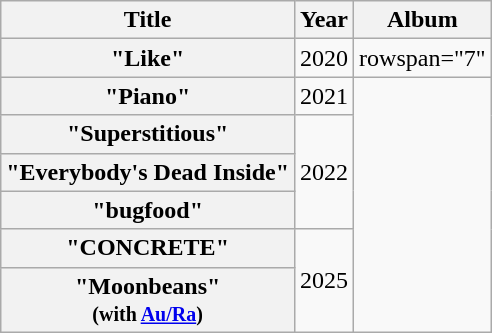<table class="wikitable plainrowheaders" style="text-align:center">
<tr>
<th rowspan="1" scope="col">Title</th>
<th rowspan="1" scope="col">Year</th>
<th rowspan="1" scope="col">Album</th>
</tr>
<tr>
<th scope="row">"Like"</th>
<td>2020</td>
<td>rowspan="7" </td>
</tr>
<tr>
<th scope="row">"Piano"</th>
<td>2021</td>
</tr>
<tr>
<th scope="row">"Superstitious"</th>
<td rowspan="3">2022</td>
</tr>
<tr>
<th scope="row">"Everybody's Dead Inside"</th>
</tr>
<tr>
<th scope="row">"bugfood"</th>
</tr>
<tr>
<th scope="row">"CONCRETE"</th>
<td rowspan="2">2025</td>
</tr>
<tr>
<th scope="row">"Moonbeans"<br><small>(with <a href='#'>Au/Ra</a>)</small></th>
</tr>
</table>
